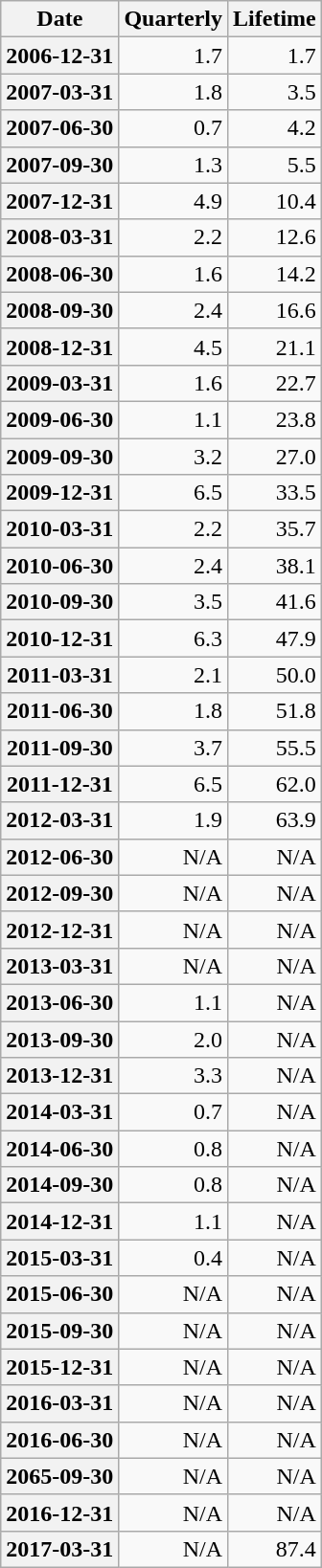<table class="wikitable" style="float:right; text-align:right;">
<tr>
<th>Date</th>
<th>Quarterly</th>
<th>Lifetime</th>
</tr>
<tr>
<th>2006-12-31</th>
<td>1.7</td>
<td>1.7</td>
</tr>
<tr>
<th>2007-03-31</th>
<td>1.8</td>
<td>3.5</td>
</tr>
<tr>
<th>2007-06-30</th>
<td>0.7</td>
<td>4.2</td>
</tr>
<tr>
<th>2007-09-30</th>
<td>1.3</td>
<td>5.5</td>
</tr>
<tr>
<th>2007-12-31</th>
<td>4.9</td>
<td>10.4</td>
</tr>
<tr>
<th>2008-03-31</th>
<td>2.2</td>
<td>12.6</td>
</tr>
<tr>
<th>2008-06-30</th>
<td>1.6</td>
<td>14.2</td>
</tr>
<tr>
<th>2008-09-30</th>
<td>2.4</td>
<td>16.6</td>
</tr>
<tr>
<th>2008-12-31</th>
<td>4.5</td>
<td>21.1</td>
</tr>
<tr>
<th>2009-03-31</th>
<td>1.6</td>
<td>22.7</td>
</tr>
<tr>
<th>2009-06-30</th>
<td>1.1</td>
<td>23.8</td>
</tr>
<tr>
<th>2009-09-30</th>
<td>3.2</td>
<td>27.0</td>
</tr>
<tr>
<th>2009-12-31</th>
<td>6.5</td>
<td>33.5</td>
</tr>
<tr>
<th>2010-03-31</th>
<td>2.2</td>
<td>35.7</td>
</tr>
<tr>
<th>2010-06-30</th>
<td>2.4</td>
<td>38.1</td>
</tr>
<tr>
<th>2010-09-30</th>
<td>3.5</td>
<td>41.6</td>
</tr>
<tr>
<th>2010-12-31</th>
<td>6.3</td>
<td>47.9</td>
</tr>
<tr>
<th>2011-03-31</th>
<td>2.1</td>
<td>50.0</td>
</tr>
<tr>
<th>2011-06-30</th>
<td>1.8</td>
<td>51.8</td>
</tr>
<tr>
<th>2011-09-30</th>
<td>3.7</td>
<td>55.5</td>
</tr>
<tr>
<th>2011-12-31</th>
<td>6.5</td>
<td>62.0</td>
</tr>
<tr>
<th>2012-03-31</th>
<td>1.9</td>
<td>63.9</td>
</tr>
<tr>
<th>2012-06-30</th>
<td>N/A</td>
<td>N/A</td>
</tr>
<tr>
<th>2012-09-30</th>
<td>N/A</td>
<td>N/A</td>
</tr>
<tr>
<th>2012-12-31</th>
<td>N/A</td>
<td>N/A</td>
</tr>
<tr>
<th>2013-03-31</th>
<td>N/A</td>
<td>N/A</td>
</tr>
<tr>
<th>2013-06-30</th>
<td>1.1</td>
<td>N/A</td>
</tr>
<tr>
<th>2013-09-30</th>
<td>2.0</td>
<td>N/A</td>
</tr>
<tr>
<th>2013-12-31</th>
<td>3.3</td>
<td>N/A</td>
</tr>
<tr>
<th>2014-03-31</th>
<td>0.7</td>
<td>N/A</td>
</tr>
<tr>
<th>2014-06-30</th>
<td>0.8</td>
<td>N/A</td>
</tr>
<tr>
<th>2014-09-30</th>
<td>0.8</td>
<td>N/A</td>
</tr>
<tr>
<th>2014-12-31</th>
<td>1.1</td>
<td>N/A</td>
</tr>
<tr>
<th>2015-03-31</th>
<td>0.4</td>
<td>N/A</td>
</tr>
<tr>
<th>2015-06-30</th>
<td>N/A</td>
<td>N/A</td>
</tr>
<tr>
<th>2015-09-30</th>
<td>N/A</td>
<td>N/A</td>
</tr>
<tr>
<th>2015-12-31</th>
<td>N/A</td>
<td>N/A</td>
</tr>
<tr>
<th>2016-03-31</th>
<td>N/A</td>
<td>N/A</td>
</tr>
<tr>
<th>2016-06-30</th>
<td>N/A</td>
<td>N/A</td>
</tr>
<tr>
<th>2065-09-30</th>
<td>N/A</td>
<td>N/A</td>
</tr>
<tr>
<th>2016-12-31</th>
<td>N/A</td>
<td>N/A</td>
</tr>
<tr>
<th>2017-03-31</th>
<td>N/A</td>
<td>87.4</td>
</tr>
</table>
